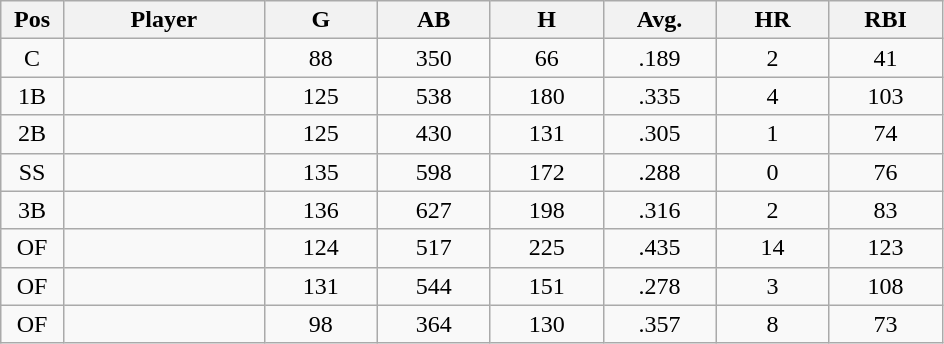<table class="wikitable sortable">
<tr>
<th bgcolor="#DDDDFF" width="5%">Pos</th>
<th bgcolor="#DDDDFF" width="16%">Player</th>
<th bgcolor="#DDDDFF" width="9%">G</th>
<th bgcolor="#DDDDFF" width="9%">AB</th>
<th bgcolor="#DDDDFF" width="9%">H</th>
<th bgcolor="#DDDDFF" width="9%">Avg.</th>
<th bgcolor="#DDDDFF" width="9%">HR</th>
<th bgcolor="#DDDDFF" width="9%">RBI</th>
</tr>
<tr align="center">
<td>C</td>
<td></td>
<td>88</td>
<td>350</td>
<td>66</td>
<td>.189</td>
<td>2</td>
<td>41</td>
</tr>
<tr align="center">
<td>1B</td>
<td></td>
<td>125</td>
<td>538</td>
<td>180</td>
<td>.335</td>
<td>4</td>
<td>103</td>
</tr>
<tr align="center">
<td>2B</td>
<td></td>
<td>125</td>
<td>430</td>
<td>131</td>
<td>.305</td>
<td>1</td>
<td>74</td>
</tr>
<tr align="center">
<td>SS</td>
<td></td>
<td>135</td>
<td>598</td>
<td>172</td>
<td>.288</td>
<td>0</td>
<td>76</td>
</tr>
<tr align="center">
<td>3B</td>
<td></td>
<td>136</td>
<td>627</td>
<td>198</td>
<td>.316</td>
<td>2</td>
<td>83</td>
</tr>
<tr align="center">
<td>OF</td>
<td></td>
<td>124</td>
<td>517</td>
<td>225</td>
<td>.435</td>
<td>14</td>
<td>123</td>
</tr>
<tr align="center">
<td>OF</td>
<td></td>
<td>131</td>
<td>544</td>
<td>151</td>
<td>.278</td>
<td>3</td>
<td>108</td>
</tr>
<tr align="center">
<td>OF</td>
<td></td>
<td>98</td>
<td>364</td>
<td>130</td>
<td>.357</td>
<td>8</td>
<td>73</td>
</tr>
</table>
